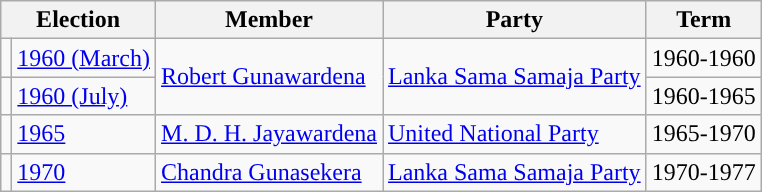<table class="wikitable">
<tr>
<th colspan="2">Election</th>
<th>Member</th>
<th>Party</th>
<th>Term</th>
</tr>
<tr>
<td style="background-color: "></td>
<td><a href='#'>1960 (March)</a></td>
<td rowspan=2><a href='#'>Robert Gunawardena</a></td>
<td rowspan=2><a href='#'>Lanka Sama Samaja Party</a></td>
<td>1960-1960</td>
</tr>
<tr>
<td style="background-color: "></td>
<td><a href='#'>1960 (July)</a></td>
<td>1960-1965</td>
</tr>
<tr>
<td style="background-color: "></td>
<td><a href='#'>1965</a></td>
<td><a href='#'>M. D. H. Jayawardena</a></td>
<td><a href='#'>United National Party</a></td>
<td>1965-1970</td>
</tr>
<tr>
<td style="background-color: "></td>
<td><a href='#'>1970</a></td>
<td><a href='#'>Chandra Gunasekera</a></td>
<td><a href='#'>Lanka Sama Samaja Party</a></td>
<td>1970-1977</td>
</tr>
</table>
